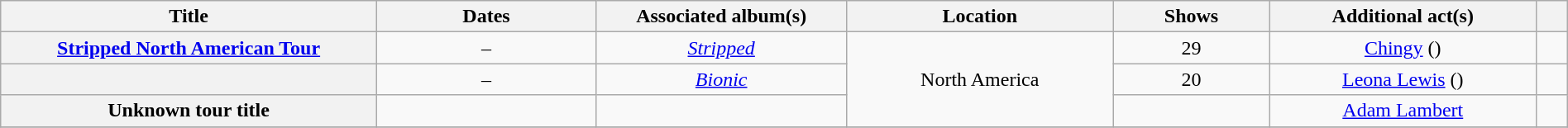<table class="wikitable sortable plainrowheaders" style="text-align:center;" width="100%">
<tr>
<th scope="col" width="24%">Title</th>
<th scope="col" width="14%">Dates</th>
<th scope="col" width="16%">Associated album(s)</th>
<th scope="col" width="17%">Location</th>
<th scope="col" width="10%">Shows</th>
<th scope="col" width="17%">Additional act(s)</th>
<th class="unsortable" scope="col" width="2%"></th>
</tr>
<tr>
<th scope="row"><a href='#'>Stripped North American Tour</a></th>
<td>–<br></td>
<td><em><a href='#'>Stripped</a></em></td>
<td rowspan="3">North America</td>
<td>29</td>
<td><a href='#'>Chingy</a> ()</td>
<td></td>
</tr>
<tr>
<th scope="row"></th>
<td>–<br></td>
<td><em><a href='#'>Bionic</a></em></td>
<td>20</td>
<td><a href='#'>Leona Lewis</a> ()</td>
<td></td>
</tr>
<tr>
<th scope="row">Unknown tour title</th>
<td></td>
<td></td>
<td></td>
<td><a href='#'>Adam Lambert</a></td>
<td></td>
</tr>
<tr>
</tr>
</table>
